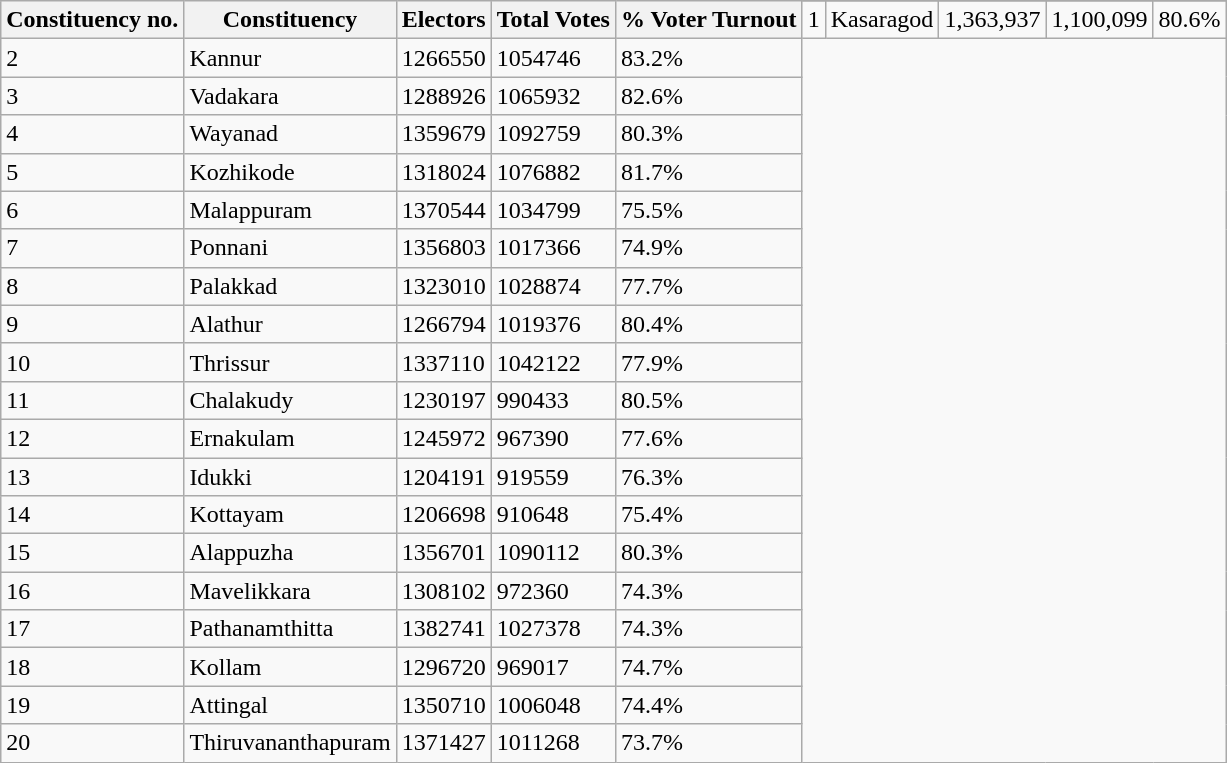<table class="wikitable sortable">
<tr>
<th rowspan="2">Constituency no.</th>
<th rowspan="2">Constituency</th>
<th rowspan="2">Electors</th>
<th rowspan="2">Total Votes</th>
<th rowspan="2">% Voter Turnout</th>
</tr>
<tr>
<td>1</td>
<td>Kasaragod</td>
<td>1,363,937</td>
<td>1,100,099</td>
<td>80.6%</td>
</tr>
<tr>
<td>2</td>
<td>Kannur</td>
<td>1266550</td>
<td>1054746</td>
<td>83.2%</td>
</tr>
<tr>
<td>3</td>
<td>Vadakara</td>
<td>1288926</td>
<td>1065932</td>
<td>82.6%</td>
</tr>
<tr>
<td>4</td>
<td>Wayanad</td>
<td>1359679</td>
<td>1092759</td>
<td>80.3%</td>
</tr>
<tr>
<td>5</td>
<td>Kozhikode</td>
<td>1318024</td>
<td>1076882</td>
<td>81.7%</td>
</tr>
<tr>
<td>6</td>
<td>Malappuram</td>
<td>1370544</td>
<td>1034799</td>
<td>75.5%</td>
</tr>
<tr>
<td>7</td>
<td>Ponnani</td>
<td>1356803</td>
<td>1017366</td>
<td>74.9%</td>
</tr>
<tr>
<td>8</td>
<td>Palakkad</td>
<td>1323010</td>
<td>1028874</td>
<td>77.7%</td>
</tr>
<tr>
<td>9</td>
<td>Alathur</td>
<td>1266794</td>
<td>1019376</td>
<td>80.4%</td>
</tr>
<tr>
<td>10</td>
<td>Thrissur</td>
<td>1337110</td>
<td>1042122</td>
<td>77.9%</td>
</tr>
<tr>
<td>11</td>
<td>Chalakudy</td>
<td>1230197</td>
<td>990433</td>
<td>80.5%</td>
</tr>
<tr>
<td>12</td>
<td>Ernakulam</td>
<td>1245972</td>
<td>967390</td>
<td>77.6%</td>
</tr>
<tr>
<td>13</td>
<td>Idukki</td>
<td>1204191</td>
<td>919559</td>
<td>76.3%</td>
</tr>
<tr>
<td>14</td>
<td>Kottayam</td>
<td>1206698</td>
<td>910648</td>
<td>75.4%</td>
</tr>
<tr>
<td>15</td>
<td>Alappuzha</td>
<td>1356701</td>
<td>1090112</td>
<td>80.3%</td>
</tr>
<tr>
<td>16</td>
<td>Mavelikkara</td>
<td>1308102</td>
<td>972360</td>
<td>74.3%</td>
</tr>
<tr>
<td>17</td>
<td>Pathanamthitta</td>
<td>1382741</td>
<td>1027378</td>
<td>74.3%</td>
</tr>
<tr>
<td>18</td>
<td>Kollam</td>
<td>1296720</td>
<td>969017</td>
<td>74.7%</td>
</tr>
<tr>
<td>19</td>
<td>Attingal</td>
<td>1350710</td>
<td>1006048</td>
<td>74.4%</td>
</tr>
<tr>
<td>20</td>
<td>Thiruvananthapuram</td>
<td>1371427</td>
<td>1011268</td>
<td>73.7%</td>
</tr>
</table>
